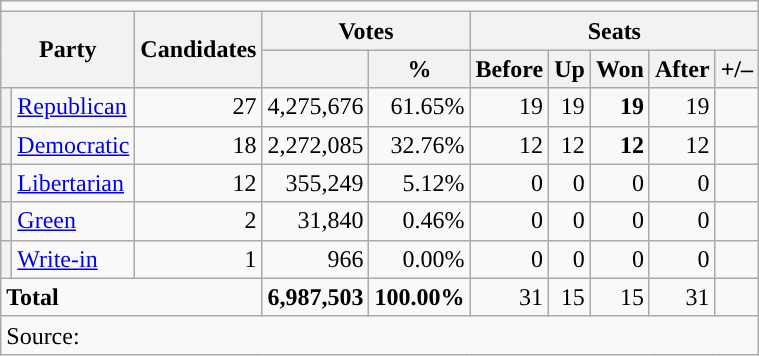<table class="wikitable">
<tr>
<td colspan=15 align=center></td>
</tr>
<tr>
<th rowspan="2" colspan="2">Party</th>
<th rowspan="2">Candidates</th>
<th colspan="2">Votes</th>
<th colspan="5">Seats</th>
</tr>
<tr>
<th></th>
<th>%</th>
<th>Before</th>
<th>Up</th>
<th>Won</th>
<th>After</th>
<th>+/–</th>
</tr>
<tr>
<th style="background-color:"></th>
<td><a href='#'>Republican</a></td>
<td align="right">27</td>
<td align="right">4,275,676</td>
<td align="right">61.65%</td>
<td align="right">19</td>
<td align="right">19</td>
<td align="right"><strong>19</strong></td>
<td align="right">19</td>
<td align="right"></td>
</tr>
<tr>
<th style="background-color:"></th>
<td><a href='#'>Democratic</a></td>
<td align="right">18</td>
<td align="right">2,272,085</td>
<td align="right">32.76%</td>
<td align="right">12</td>
<td align="right">12</td>
<td align="right"><strong>12</strong></td>
<td align="right">12</td>
<td align="right"></td>
</tr>
<tr>
<th style="background-color:"></th>
<td><a href='#'>Libertarian</a></td>
<td align="right">12</td>
<td align="right">355,249</td>
<td align="right">5.12%</td>
<td align="right">0</td>
<td align="right">0</td>
<td align="right">0</td>
<td align="right">0</td>
<td align="right"></td>
</tr>
<tr>
<th style="background-color:"></th>
<td><a href='#'>Green</a></td>
<td align="right">2</td>
<td align="right">31,840</td>
<td align="right">0.46%</td>
<td align="right">0</td>
<td align="right">0</td>
<td align="right">0</td>
<td align="right">0</td>
<td align="right"></td>
</tr>
<tr>
<th style="background-color:"></th>
<td><a href='#'>Write-in</a></td>
<td align="right">1</td>
<td align="right">966</td>
<td align="right">0.00%</td>
<td align="right">0</td>
<td align="right">0</td>
<td align="right">0</td>
<td align="right">0</td>
<td align="right"></td>
</tr>
<tr>
<td colspan="3" align="left"><strong>Total</strong></td>
<td align="right"><strong>6,987,503</strong></td>
<td align="right"><strong>100.00%</strong></td>
<td align="right">31</td>
<td align="right">15</td>
<td align="right">15</td>
<td align="right">31</td>
<td align="right"></td>
</tr>
<tr>
<td colspan="10">Source:</td>
</tr>
</table>
